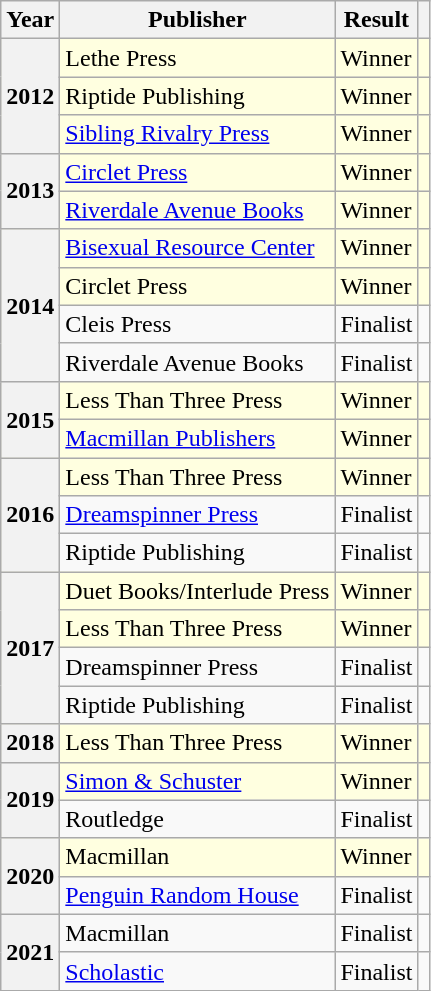<table class="wikitable sortable mw-collapsible">
<tr>
<th scope="col">Year</th>
<th scope="col">Publisher</th>
<th scope="col">Result</th>
<th scope="col"></th>
</tr>
<tr style="background:lightyellow">
<th rowspan="3">2012</th>
<td>Lethe Press</td>
<td>Winner</td>
<td></td>
</tr>
<tr style="background:lightyellow">
<td>Riptide Publishing</td>
<td>Winner</td>
<td></td>
</tr>
<tr style="background:lightyellow">
<td><a href='#'>Sibling Rivalry Press</a></td>
<td>Winner</td>
<td></td>
</tr>
<tr style="background:lightyellow">
<th rowspan="2">2013</th>
<td><a href='#'>Circlet Press</a></td>
<td>Winner</td>
<td></td>
</tr>
<tr style="background:lightyellow">
<td><a href='#'>Riverdale Avenue Books</a></td>
<td>Winner</td>
<td></td>
</tr>
<tr style="background:lightyellow">
<th rowspan="4">2014</th>
<td><a href='#'>Bisexual Resource Center</a></td>
<td>Winner</td>
<td></td>
</tr>
<tr style="background:lightyellow">
<td>Circlet Press</td>
<td>Winner</td>
<td></td>
</tr>
<tr>
<td>Cleis Press</td>
<td>Finalist</td>
<td></td>
</tr>
<tr>
<td>Riverdale Avenue Books</td>
<td>Finalist</td>
<td></td>
</tr>
<tr style="background:lightyellow">
<th rowspan="2">2015</th>
<td>Less Than Three Press</td>
<td>Winner</td>
<td></td>
</tr>
<tr style="background:lightyellow">
<td><a href='#'>Macmillan Publishers</a></td>
<td>Winner</td>
<td></td>
</tr>
<tr style="background:lightyellow">
<th rowspan="3">2016</th>
<td>Less Than Three Press</td>
<td>Winner</td>
<td></td>
</tr>
<tr>
<td><a href='#'>Dreamspinner Press</a></td>
<td>Finalist</td>
<td></td>
</tr>
<tr>
<td>Riptide Publishing</td>
<td>Finalist</td>
<td></td>
</tr>
<tr style="background:lightyellow">
<th rowspan="4">2017</th>
<td>Duet Books/Interlude Press</td>
<td>Winner</td>
<td></td>
</tr>
<tr style="background:lightyellow">
<td>Less Than Three Press</td>
<td>Winner</td>
<td></td>
</tr>
<tr>
<td>Dreamspinner Press</td>
<td>Finalist</td>
<td></td>
</tr>
<tr>
<td>Riptide Publishing</td>
<td>Finalist</td>
<td></td>
</tr>
<tr style="background:lightyellow">
<th>2018</th>
<td>Less Than Three Press</td>
<td>Winner</td>
<td></td>
</tr>
<tr style="background:lightyellow">
<th rowspan="2">2019</th>
<td><a href='#'>Simon & Schuster</a></td>
<td>Winner</td>
<td></td>
</tr>
<tr>
<td>Routledge</td>
<td>Finalist</td>
<td></td>
</tr>
<tr style="background:lightyellow">
<th rowspan="2">2020</th>
<td>Macmillan</td>
<td>Winner</td>
<td></td>
</tr>
<tr>
<td><a href='#'>Penguin Random House</a></td>
<td>Finalist</td>
<td></td>
</tr>
<tr>
<th rowspan="2">2021</th>
<td>Macmillan</td>
<td>Finalist</td>
<td></td>
</tr>
<tr>
<td><a href='#'>Scholastic</a></td>
<td>Finalist</td>
<td></td>
</tr>
</table>
